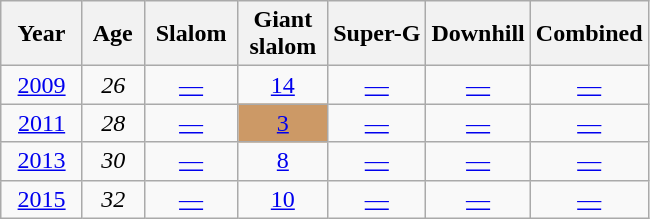<table class=wikitable style="text-align:center">
<tr>
<th>  Year  </th>
<th> Age </th>
<th> Slalom </th>
<th> Giant <br> slalom </th>
<th>Super-G</th>
<th>Downhill</th>
<th>Combined</th>
</tr>
<tr>
<td><a href='#'>2009</a></td>
<td><em>26</em></td>
<td><a href='#'>—</a></td>
<td><a href='#'>14</a></td>
<td><a href='#'>—</a></td>
<td><a href='#'>—</a></td>
<td><a href='#'>—</a></td>
</tr>
<tr>
<td><a href='#'>2011</a></td>
<td><em>28</em></td>
<td><a href='#'>—</a></td>
<td style="background:#c96;"><a href='#'>3</a></td>
<td><a href='#'>—</a></td>
<td><a href='#'>—</a></td>
<td><a href='#'>—</a></td>
</tr>
<tr>
<td><a href='#'>2013</a></td>
<td><em>30</em></td>
<td><a href='#'>—</a></td>
<td><a href='#'>8</a></td>
<td><a href='#'>—</a></td>
<td><a href='#'>—</a></td>
<td><a href='#'>—</a></td>
</tr>
<tr>
<td><a href='#'>2015</a></td>
<td><em>32</em></td>
<td><a href='#'>—</a></td>
<td><a href='#'>10</a></td>
<td><a href='#'>—</a></td>
<td><a href='#'>—</a></td>
<td><a href='#'>—</a></td>
</tr>
</table>
